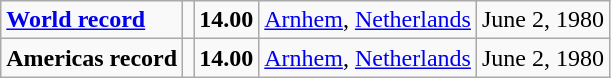<table class="wikitable">
<tr>
<td><strong><a href='#'>World record</a></strong></td>
<td></td>
<td><strong>14.00</strong></td>
<td><a href='#'>Arnhem</a>, <a href='#'>Netherlands</a></td>
<td>June 2, 1980</td>
</tr>
<tr>
<td><strong>Americas record</strong></td>
<td></td>
<td><strong>14.00</strong></td>
<td><a href='#'>Arnhem</a>, <a href='#'>Netherlands</a></td>
<td>June 2, 1980</td>
</tr>
</table>
